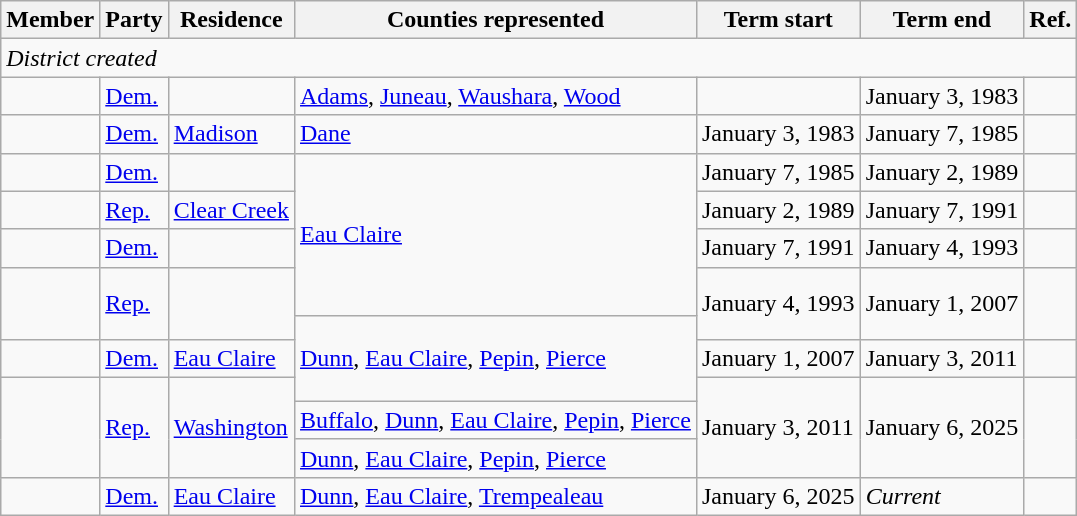<table class="wikitable">
<tr>
<th>Member</th>
<th>Party</th>
<th>Residence</th>
<th>Counties represented</th>
<th>Term start</th>
<th>Term end</th>
<th>Ref.</th>
</tr>
<tr>
<td colspan="7"><em>District created</em></td>
</tr>
<tr>
<td></td>
<td><a href='#'>Dem.</a></td>
<td></td>
<td><a href='#'>Adams</a>, <a href='#'>Juneau</a>, <a href='#'>Waushara</a>, <a href='#'>Wood</a></td>
<td></td>
<td>January 3, 1983</td>
<td></td>
</tr>
<tr>
<td></td>
<td><a href='#'>Dem.</a></td>
<td><a href='#'>Madison</a></td>
<td><a href='#'>Dane</a></td>
<td>January 3, 1983</td>
<td>January 7, 1985</td>
<td></td>
</tr>
<tr>
<td></td>
<td><a href='#'>Dem.</a></td>
<td></td>
<td rowspan="4"><a href='#'>Eau Claire</a></td>
<td>January 7, 1985</td>
<td>January 2, 1989</td>
<td></td>
</tr>
<tr>
<td></td>
<td><a href='#'>Rep.</a></td>
<td><a href='#'>Clear Creek</a></td>
<td>January 2, 1989</td>
<td>January 7, 1991</td>
<td></td>
</tr>
<tr>
<td></td>
<td><a href='#'>Dem.</a></td>
<td></td>
<td>January 7, 1991</td>
<td>January 4, 1993</td>
<td></td>
</tr>
<tr style="height:2em">
<td rowspan="2"></td>
<td rowspan="2" ><a href='#'>Rep.</a></td>
<td rowspan="2"></td>
<td rowspan="2">January 4, 1993</td>
<td rowspan="2">January 1, 2007</td>
<td rowspan="2"></td>
</tr>
<tr style="height:1em">
<td rowspan="3"><a href='#'>Dunn</a>, <a href='#'>Eau Claire</a>, <a href='#'>Pepin</a>, <a href='#'>Pierce</a></td>
</tr>
<tr>
<td></td>
<td><a href='#'>Dem.</a></td>
<td><a href='#'>Eau Claire</a></td>
<td>January 1, 2007</td>
<td>January 3, 2011</td>
<td></td>
</tr>
<tr style="height:1em">
<td rowspan="3"></td>
<td rowspan="3" ><a href='#'>Rep.</a></td>
<td rowspan="3"><a href='#'>Washington</a></td>
<td rowspan="3">January 3, 2011</td>
<td rowspan="3">January 6, 2025</td>
<td rowspan="3"></td>
</tr>
<tr>
<td><a href='#'>Buffalo</a>, <a href='#'>Dunn</a>, <a href='#'>Eau Claire</a>, <a href='#'>Pepin</a>, <a href='#'>Pierce</a></td>
</tr>
<tr>
<td><a href='#'>Dunn</a>, <a href='#'>Eau Claire</a>, <a href='#'>Pepin</a>, <a href='#'>Pierce</a></td>
</tr>
<tr>
<td></td>
<td><a href='#'>Dem.</a></td>
<td><a href='#'>Eau Claire</a></td>
<td><a href='#'>Dunn</a>, <a href='#'>Eau Claire</a>, <a href='#'>Trempealeau</a></td>
<td>January 6, 2025</td>
<td><em>Current</em></td>
<td></td>
</tr>
</table>
